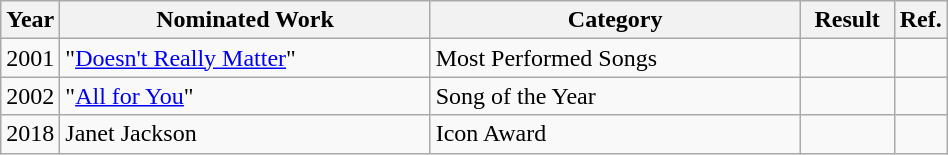<table class="wikitable" width="50%">
<tr>
<th width="5%">Year</th>
<th width="40%">Nominated Work</th>
<th width="40%">Category</th>
<th width="10%">Result</th>
<th width="5%">Ref.</th>
</tr>
<tr>
<td>2001</td>
<td>"<a href='#'>Doesn't Really Matter</a>"</td>
<td>Most Performed Songs</td>
<td></td>
<td></td>
</tr>
<tr>
<td>2002</td>
<td>"<a href='#'>All for You</a>"</td>
<td>Song of the Year</td>
<td></td>
<td></td>
</tr>
<tr>
<td>2018</td>
<td>Janet Jackson</td>
<td>Icon Award</td>
<td></td>
<td></td>
</tr>
</table>
